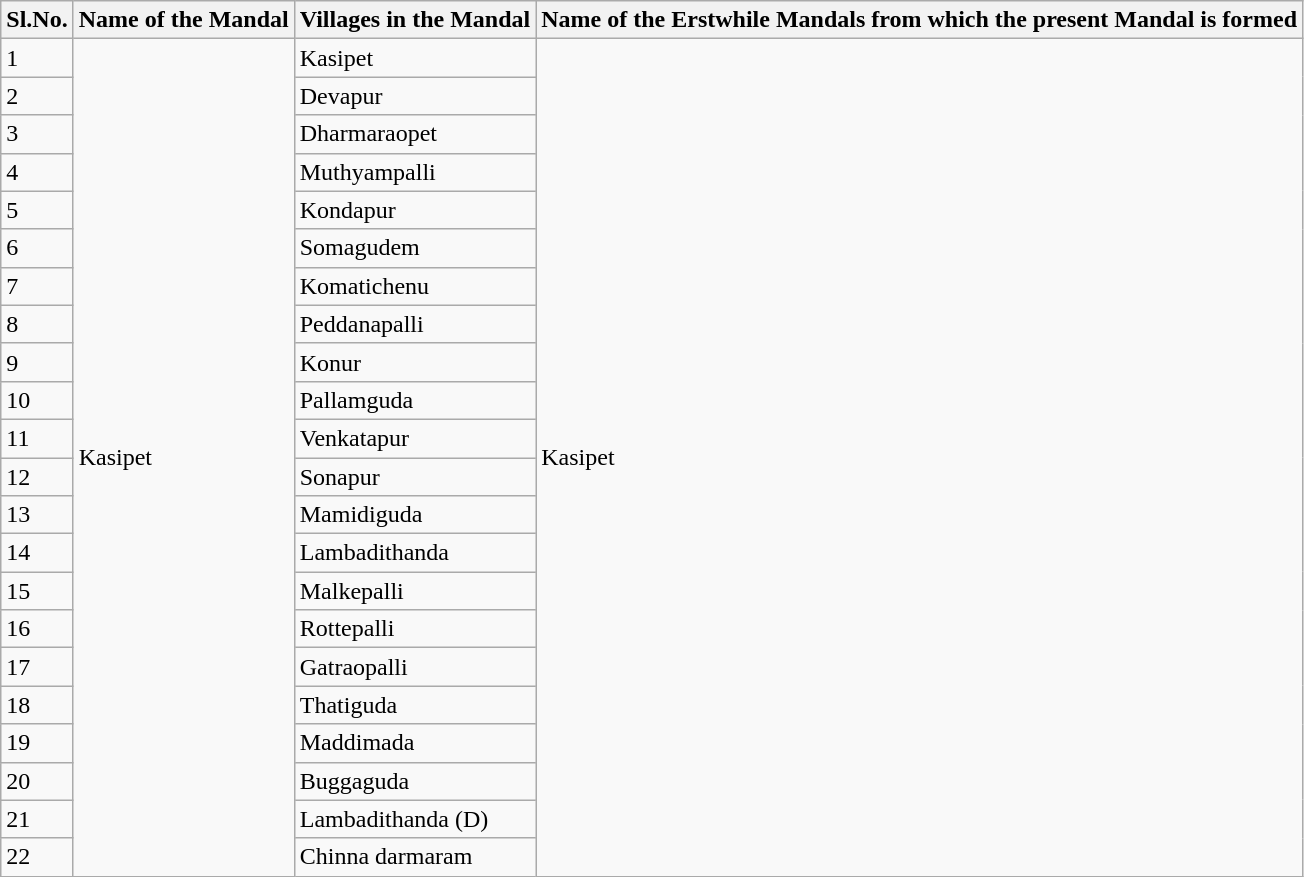<table class="wikitable">
<tr>
<th>Sl.No.</th>
<th>Name of the Mandal</th>
<th>Villages in the Mandal</th>
<th>Name of the Erstwhile Mandals from which the present Mandal is formed</th>
</tr>
<tr>
<td>1</td>
<td rowspan="22">Kasipet</td>
<td>Kasipet</td>
<td rowspan="22">Kasipet</td>
</tr>
<tr>
<td>2</td>
<td>Devapur</td>
</tr>
<tr>
<td>3</td>
<td>Dharmaraopet</td>
</tr>
<tr>
<td>4</td>
<td>Muthyampalli</td>
</tr>
<tr>
<td>5</td>
<td>Kondapur</td>
</tr>
<tr>
<td>6</td>
<td>Somagudem</td>
</tr>
<tr>
<td>7</td>
<td>Komatichenu</td>
</tr>
<tr>
<td>8</td>
<td>Peddanapalli</td>
</tr>
<tr>
<td>9</td>
<td>Konur</td>
</tr>
<tr>
<td>10</td>
<td>Pallamguda</td>
</tr>
<tr>
<td>11</td>
<td>Venkatapur</td>
</tr>
<tr>
<td>12</td>
<td>Sonapur</td>
</tr>
<tr>
<td>13</td>
<td>Mamidiguda</td>
</tr>
<tr>
<td>14</td>
<td>Lambadithanda</td>
</tr>
<tr>
<td>15</td>
<td>Malkepalli</td>
</tr>
<tr>
<td>16</td>
<td>Rottepalli</td>
</tr>
<tr>
<td>17</td>
<td>Gatraopalli</td>
</tr>
<tr>
<td>18</td>
<td>Thatiguda</td>
</tr>
<tr>
<td>19</td>
<td>Maddimada</td>
</tr>
<tr>
<td>20</td>
<td>Buggaguda</td>
</tr>
<tr>
<td>21</td>
<td>Lambadithanda (D)</td>
</tr>
<tr>
<td>22</td>
<td>Chinna darmaram</td>
</tr>
</table>
